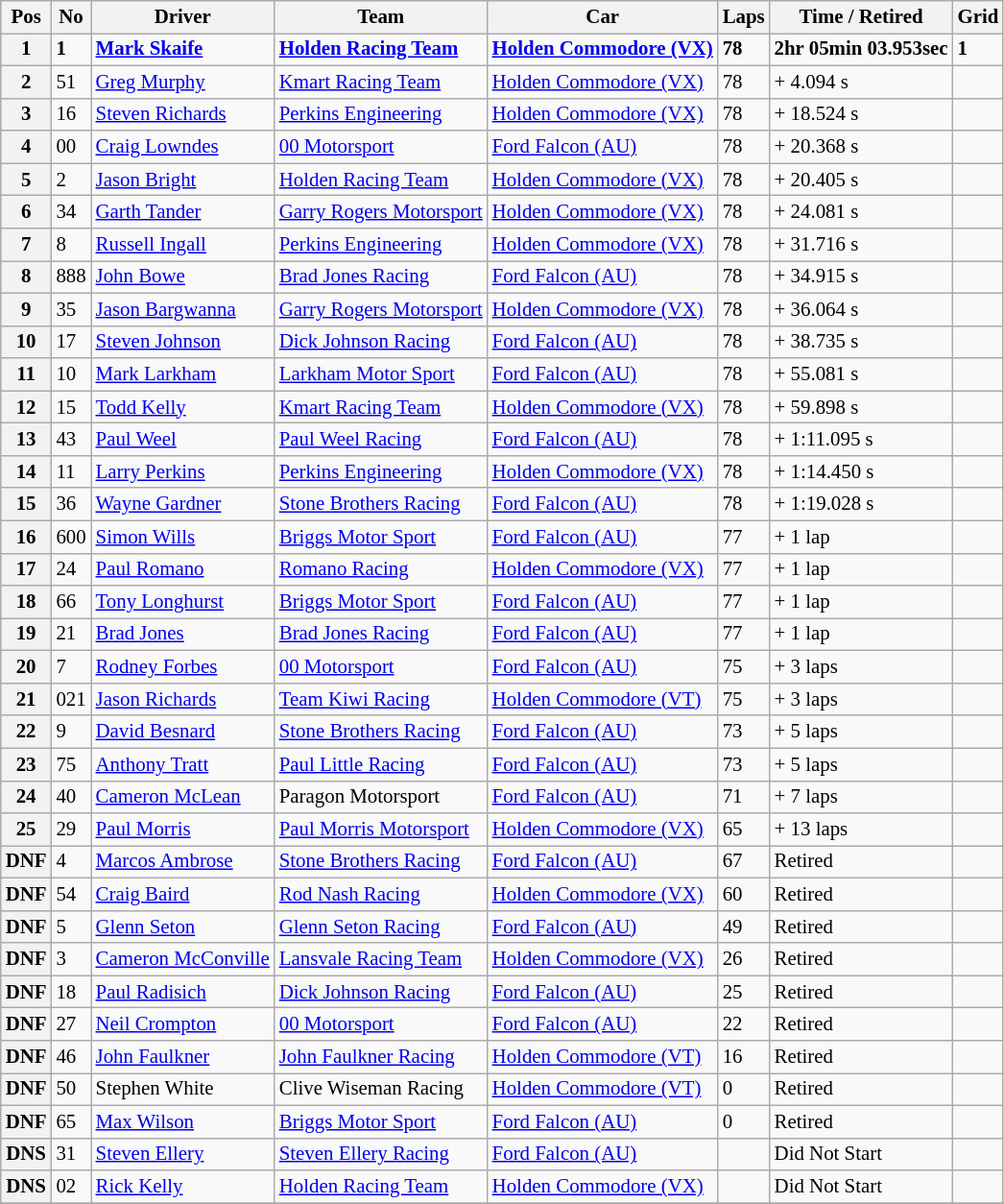<table class="wikitable" style="font-size: 87%;">
<tr>
<th>Pos</th>
<th>No</th>
<th>Driver</th>
<th>Team</th>
<th>Car</th>
<th>Laps</th>
<th>Time / Retired</th>
<th>Grid</th>
</tr>
<tr style="font-weight:bold">
<th>1</th>
<td>1</td>
<td> <a href='#'>Mark Skaife</a></td>
<td><a href='#'>Holden Racing Team</a></td>
<td><a href='#'>Holden Commodore (VX)</a></td>
<td>78</td>
<td>2hr 05min 03.953sec</td>
<td>1</td>
</tr>
<tr>
<th>2</th>
<td>51</td>
<td> <a href='#'>Greg Murphy</a></td>
<td><a href='#'>Kmart Racing Team</a></td>
<td><a href='#'>Holden Commodore (VX)</a></td>
<td>78</td>
<td>+ 4.094 s</td>
<td></td>
</tr>
<tr>
<th>3</th>
<td>16</td>
<td> <a href='#'>Steven Richards</a></td>
<td><a href='#'>Perkins Engineering</a></td>
<td><a href='#'>Holden Commodore (VX)</a></td>
<td>78</td>
<td>+ 18.524 s</td>
<td></td>
</tr>
<tr>
<th>4</th>
<td>00</td>
<td> <a href='#'>Craig Lowndes</a></td>
<td><a href='#'>00 Motorsport</a></td>
<td><a href='#'>Ford Falcon (AU)</a></td>
<td>78</td>
<td>+ 20.368 s</td>
<td></td>
</tr>
<tr>
<th>5</th>
<td>2</td>
<td> <a href='#'>Jason Bright</a></td>
<td><a href='#'>Holden Racing Team</a></td>
<td><a href='#'>Holden Commodore (VX)</a></td>
<td>78</td>
<td>+ 20.405 s</td>
<td></td>
</tr>
<tr>
<th>6</th>
<td>34</td>
<td> <a href='#'>Garth Tander</a></td>
<td><a href='#'>Garry Rogers Motorsport</a></td>
<td><a href='#'>Holden Commodore (VX)</a></td>
<td>78</td>
<td>+ 24.081 s</td>
<td></td>
</tr>
<tr>
<th>7</th>
<td>8</td>
<td> <a href='#'>Russell Ingall</a></td>
<td><a href='#'>Perkins Engineering</a></td>
<td><a href='#'>Holden Commodore (VX)</a></td>
<td>78</td>
<td>+ 31.716 s</td>
<td></td>
</tr>
<tr>
<th>8</th>
<td>888</td>
<td> <a href='#'>John Bowe</a></td>
<td><a href='#'>Brad Jones Racing</a></td>
<td><a href='#'>Ford Falcon (AU)</a></td>
<td>78</td>
<td>+ 34.915 s</td>
<td></td>
</tr>
<tr>
<th>9</th>
<td>35</td>
<td> <a href='#'>Jason Bargwanna</a></td>
<td><a href='#'>Garry Rogers Motorsport</a></td>
<td><a href='#'>Holden Commodore (VX)</a></td>
<td>78</td>
<td>+ 36.064 s</td>
<td></td>
</tr>
<tr>
<th>10</th>
<td>17</td>
<td> <a href='#'>Steven Johnson</a></td>
<td><a href='#'>Dick Johnson Racing</a></td>
<td><a href='#'>Ford Falcon (AU)</a></td>
<td>78</td>
<td>+ 38.735 s</td>
<td></td>
</tr>
<tr>
<th>11</th>
<td>10</td>
<td> <a href='#'>Mark Larkham</a></td>
<td><a href='#'>Larkham Motor Sport</a></td>
<td><a href='#'>Ford Falcon (AU)</a></td>
<td>78</td>
<td>+ 55.081 s</td>
<td></td>
</tr>
<tr>
<th>12</th>
<td>15</td>
<td> <a href='#'>Todd Kelly</a></td>
<td><a href='#'>Kmart Racing Team</a></td>
<td><a href='#'>Holden Commodore (VX)</a></td>
<td>78</td>
<td>+ 59.898 s</td>
<td></td>
</tr>
<tr>
<th>13</th>
<td>43</td>
<td> <a href='#'>Paul Weel</a></td>
<td><a href='#'>Paul Weel Racing</a></td>
<td><a href='#'>Ford Falcon (AU)</a></td>
<td>78</td>
<td>+ 1:11.095 s</td>
<td></td>
</tr>
<tr>
<th>14</th>
<td>11</td>
<td> <a href='#'>Larry Perkins</a></td>
<td><a href='#'>Perkins Engineering</a></td>
<td><a href='#'>Holden Commodore (VX)</a></td>
<td>78</td>
<td>+ 1:14.450 s</td>
<td></td>
</tr>
<tr>
<th>15</th>
<td>36</td>
<td> <a href='#'>Wayne Gardner</a></td>
<td><a href='#'>Stone Brothers Racing</a></td>
<td><a href='#'>Ford Falcon (AU)</a></td>
<td>78</td>
<td>+ 1:19.028 s</td>
<td></td>
</tr>
<tr>
<th>16</th>
<td>600</td>
<td> <a href='#'>Simon Wills</a></td>
<td><a href='#'>Briggs Motor Sport</a></td>
<td><a href='#'>Ford Falcon (AU)</a></td>
<td>77</td>
<td>+ 1 lap</td>
<td></td>
</tr>
<tr>
<th>17</th>
<td>24</td>
<td> <a href='#'>Paul Romano</a></td>
<td><a href='#'>Romano Racing</a></td>
<td><a href='#'>Holden Commodore (VX)</a></td>
<td>77</td>
<td>+ 1 lap</td>
<td></td>
</tr>
<tr>
<th>18</th>
<td>66</td>
<td> <a href='#'>Tony Longhurst</a></td>
<td><a href='#'>Briggs Motor Sport</a></td>
<td><a href='#'>Ford Falcon (AU)</a></td>
<td>77</td>
<td>+ 1 lap</td>
<td></td>
</tr>
<tr>
<th>19</th>
<td>21</td>
<td> <a href='#'>Brad Jones</a></td>
<td><a href='#'>Brad Jones Racing</a></td>
<td><a href='#'>Ford Falcon (AU)</a></td>
<td>77</td>
<td>+ 1 lap</td>
<td></td>
</tr>
<tr>
<th>20</th>
<td>7</td>
<td> <a href='#'>Rodney Forbes</a></td>
<td><a href='#'>00 Motorsport</a></td>
<td><a href='#'>Ford Falcon (AU)</a></td>
<td>75</td>
<td>+ 3 laps</td>
<td></td>
</tr>
<tr>
<th>21</th>
<td>021</td>
<td> <a href='#'>Jason Richards</a></td>
<td><a href='#'>Team Kiwi Racing</a></td>
<td><a href='#'>Holden Commodore (VT)</a></td>
<td>75</td>
<td>+ 3 laps</td>
<td></td>
</tr>
<tr>
<th>22</th>
<td>9</td>
<td> <a href='#'>David Besnard</a></td>
<td><a href='#'>Stone Brothers Racing</a></td>
<td><a href='#'>Ford Falcon (AU)</a></td>
<td>73</td>
<td>+ 5 laps</td>
<td></td>
</tr>
<tr>
<th>23</th>
<td>75</td>
<td> <a href='#'>Anthony Tratt</a></td>
<td><a href='#'>Paul Little Racing</a></td>
<td><a href='#'>Ford Falcon (AU)</a></td>
<td>73</td>
<td>+ 5 laps</td>
<td></td>
</tr>
<tr>
<th>24</th>
<td>40</td>
<td> <a href='#'>Cameron McLean</a></td>
<td>Paragon Motorsport</td>
<td><a href='#'>Ford Falcon (AU)</a></td>
<td>71</td>
<td>+ 7 laps</td>
<td></td>
</tr>
<tr>
<th>25</th>
<td>29</td>
<td> <a href='#'>Paul Morris</a></td>
<td><a href='#'>Paul Morris Motorsport</a></td>
<td><a href='#'>Holden Commodore (VX)</a></td>
<td>65</td>
<td>+ 13 laps</td>
<td></td>
</tr>
<tr>
<th>DNF</th>
<td>4</td>
<td> <a href='#'>Marcos Ambrose</a></td>
<td><a href='#'>Stone Brothers Racing</a></td>
<td><a href='#'>Ford Falcon (AU)</a></td>
<td>67</td>
<td>Retired</td>
<td></td>
</tr>
<tr>
<th>DNF</th>
<td>54</td>
<td> <a href='#'>Craig Baird</a></td>
<td><a href='#'>Rod Nash Racing</a></td>
<td><a href='#'>Holden Commodore (VX)</a></td>
<td>60</td>
<td>Retired</td>
<td></td>
</tr>
<tr>
<th>DNF</th>
<td>5</td>
<td> <a href='#'>Glenn Seton</a></td>
<td><a href='#'>Glenn Seton Racing</a></td>
<td><a href='#'>Ford Falcon (AU)</a></td>
<td>49</td>
<td>Retired</td>
<td></td>
</tr>
<tr>
<th>DNF</th>
<td>3</td>
<td> <a href='#'>Cameron McConville</a></td>
<td><a href='#'>Lansvale Racing Team</a></td>
<td><a href='#'>Holden Commodore (VX)</a></td>
<td>26</td>
<td>Retired</td>
<td></td>
</tr>
<tr>
<th>DNF</th>
<td>18</td>
<td> <a href='#'>Paul Radisich</a></td>
<td><a href='#'>Dick Johnson Racing</a></td>
<td><a href='#'>Ford Falcon (AU)</a></td>
<td>25</td>
<td>Retired</td>
<td></td>
</tr>
<tr>
<th>DNF</th>
<td>27</td>
<td> <a href='#'>Neil Crompton</a></td>
<td><a href='#'>00 Motorsport</a></td>
<td><a href='#'>Ford Falcon (AU)</a></td>
<td>22</td>
<td>Retired</td>
<td></td>
</tr>
<tr>
<th>DNF</th>
<td>46</td>
<td> <a href='#'>John Faulkner</a></td>
<td><a href='#'>John Faulkner Racing</a></td>
<td><a href='#'>Holden Commodore (VT)</a></td>
<td>16</td>
<td>Retired</td>
<td></td>
</tr>
<tr>
<th>DNF</th>
<td>50</td>
<td> Stephen White</td>
<td>Clive Wiseman Racing</td>
<td><a href='#'>Holden Commodore (VT)</a></td>
<td>0</td>
<td>Retired</td>
<td></td>
</tr>
<tr>
<th>DNF</th>
<td>65</td>
<td> <a href='#'>Max Wilson</a></td>
<td><a href='#'>Briggs Motor Sport</a></td>
<td><a href='#'>Ford Falcon (AU)</a></td>
<td>0</td>
<td>Retired</td>
<td></td>
</tr>
<tr>
<th>DNS</th>
<td>31</td>
<td> <a href='#'>Steven Ellery</a></td>
<td><a href='#'>Steven Ellery Racing</a></td>
<td><a href='#'>Ford Falcon (AU)</a></td>
<td></td>
<td>Did Not Start</td>
<td></td>
</tr>
<tr>
<th>DNS</th>
<td>02</td>
<td> <a href='#'>Rick Kelly</a></td>
<td><a href='#'>Holden Racing Team</a></td>
<td><a href='#'>Holden Commodore (VX)</a></td>
<td></td>
<td>Did Not Start</td>
<td></td>
</tr>
<tr>
</tr>
</table>
